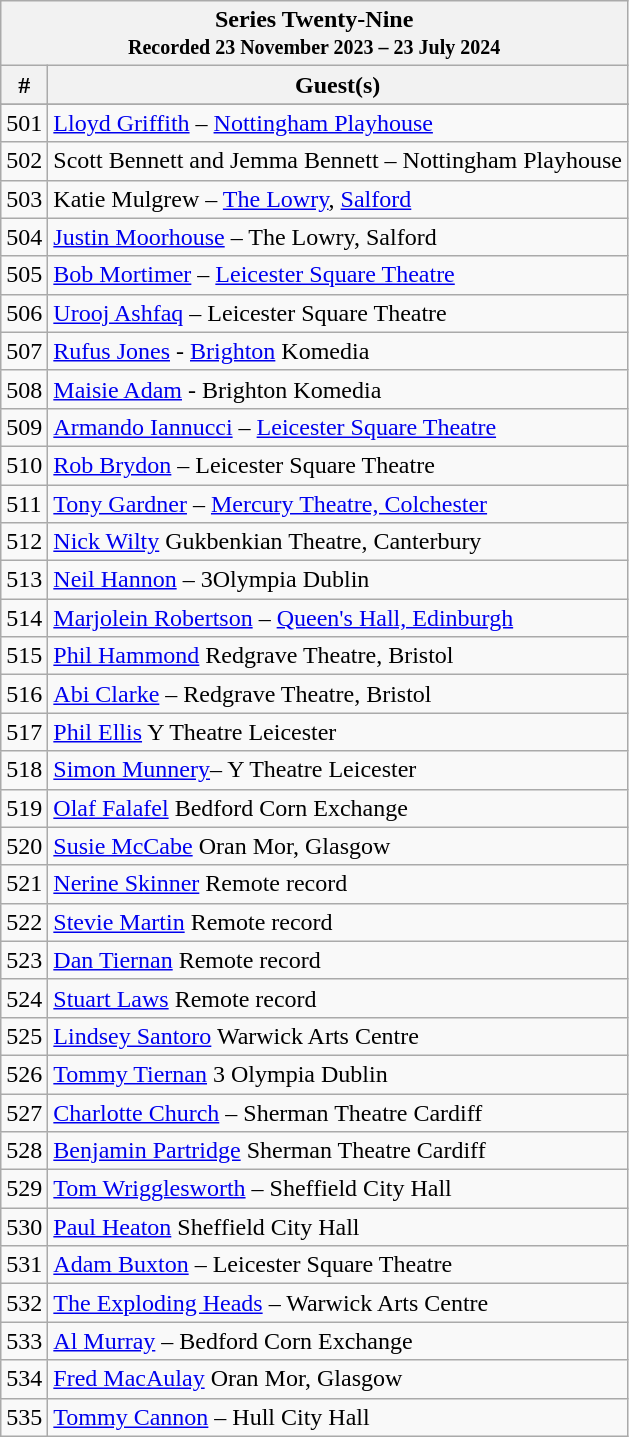<table class="wikitable">
<tr>
<th colspan="3">Series Twenty-Nine<br><small>Recorded 23 November 2023 – 23 July 2024</small></th>
</tr>
<tr>
<th>#</th>
<th>Guest(s)</th>
</tr>
<tr>
</tr>
<tr>
<td>501</td>
<td><a href='#'>Lloyd Griffith</a> – <a href='#'>Nottingham Playhouse</a></td>
</tr>
<tr>
<td>502</td>
<td>Scott Bennett and Jemma Bennett – Nottingham Playhouse</td>
</tr>
<tr>
<td>503</td>
<td>Katie Mulgrew – <a href='#'>The Lowry</a>, <a href='#'>Salford</a></td>
</tr>
<tr>
<td>504</td>
<td><a href='#'>Justin Moorhouse</a> – The Lowry, Salford</td>
</tr>
<tr>
<td>505</td>
<td><a href='#'>Bob Mortimer</a> – <a href='#'>Leicester Square Theatre</a></td>
</tr>
<tr>
<td>506</td>
<td><a href='#'>Urooj Ashfaq</a> – Leicester Square Theatre</td>
</tr>
<tr>
<td>507</td>
<td><a href='#'>Rufus Jones</a> - <a href='#'>Brighton</a> Komedia</td>
</tr>
<tr>
<td>508</td>
<td><a href='#'>Maisie Adam</a> - Brighton Komedia</td>
</tr>
<tr>
<td>509</td>
<td><a href='#'>Armando Iannucci</a> – <a href='#'>Leicester Square Theatre</a></td>
</tr>
<tr>
<td>510</td>
<td><a href='#'>Rob Brydon</a> – Leicester Square Theatre</td>
</tr>
<tr>
<td>511</td>
<td><a href='#'>Tony Gardner</a> – <a href='#'>Mercury Theatre, Colchester</a></td>
</tr>
<tr>
<td>512</td>
<td><a href='#'>Nick Wilty</a>  Gukbenkian Theatre, Canterbury</td>
</tr>
<tr>
<td>513</td>
<td><a href='#'>Neil Hannon</a> – 3Olympia Dublin</td>
</tr>
<tr>
<td>514</td>
<td><a href='#'>Marjolein Robertson</a> – <a href='#'>Queen's Hall, Edinburgh</a></td>
</tr>
<tr>
<td>515</td>
<td><a href='#'>Phil Hammond</a>  Redgrave Theatre, Bristol</td>
</tr>
<tr>
<td>516</td>
<td><a href='#'>Abi Clarke</a> – Redgrave Theatre, Bristol</td>
</tr>
<tr>
<td>517</td>
<td><a href='#'>Phil Ellis</a>  Y Theatre Leicester</td>
</tr>
<tr>
<td>518</td>
<td><a href='#'>Simon Munnery</a>– Y Theatre Leicester</td>
</tr>
<tr>
<td>519</td>
<td><a href='#'>Olaf Falafel</a>  Bedford Corn Exchange</td>
</tr>
<tr>
<td>520</td>
<td><a href='#'>Susie McCabe</a> Oran Mor, Glasgow</td>
</tr>
<tr>
<td>521</td>
<td><a href='#'>Nerine Skinner</a> Remote record</td>
</tr>
<tr>
<td>522</td>
<td><a href='#'>Stevie Martin</a> Remote record</td>
</tr>
<tr>
<td>523</td>
<td><a href='#'>Dan Tiernan</a> Remote record</td>
</tr>
<tr>
<td>524</td>
<td><a href='#'>Stuart Laws</a> Remote record</td>
</tr>
<tr>
<td>525</td>
<td><a href='#'>Lindsey Santoro</a>  Warwick Arts Centre</td>
</tr>
<tr>
<td>526</td>
<td><a href='#'>Tommy Tiernan</a>  3 Olympia Dublin</td>
</tr>
<tr>
<td>527</td>
<td><a href='#'>Charlotte Church</a> – Sherman Theatre Cardiff</td>
</tr>
<tr>
<td>528</td>
<td><a href='#'>Benjamin Partridge</a>  Sherman Theatre Cardiff</td>
</tr>
<tr>
<td>529</td>
<td><a href='#'>Tom Wrigglesworth</a> – Sheffield City Hall</td>
</tr>
<tr>
<td>530</td>
<td><a href='#'>Paul Heaton</a>  Sheffield City Hall</td>
</tr>
<tr>
<td>531</td>
<td><a href='#'>Adam Buxton</a> – Leicester Square Theatre</td>
</tr>
<tr>
<td>532</td>
<td><a href='#'>The Exploding Heads</a> – Warwick Arts Centre</td>
</tr>
<tr>
<td>533</td>
<td><a href='#'>Al Murray</a> – Bedford Corn Exchange</td>
</tr>
<tr>
<td>534</td>
<td><a href='#'>Fred MacAulay</a> Oran Mor, Glasgow</td>
</tr>
<tr>
<td>535</td>
<td><a href='#'>Tommy Cannon</a> – Hull City Hall</td>
</tr>
</table>
